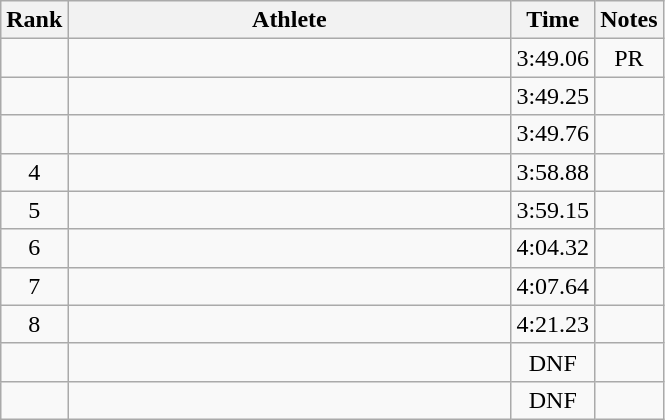<table class="wikitable" style="text-align:center">
<tr>
<th>Rank</th>
<th Style="width:18em">Athlete</th>
<th>Time</th>
<th>Notes</th>
</tr>
<tr>
<td></td>
<td style="text-align:left"></td>
<td>3:49.06</td>
<td>PR</td>
</tr>
<tr>
<td></td>
<td style="text-align:left"></td>
<td>3:49.25</td>
<td></td>
</tr>
<tr>
<td></td>
<td style="text-align:left"></td>
<td>3:49.76</td>
<td></td>
</tr>
<tr>
<td>4</td>
<td style="text-align:left"></td>
<td>3:58.88</td>
<td></td>
</tr>
<tr>
<td>5</td>
<td style="text-align:left"></td>
<td>3:59.15</td>
<td></td>
</tr>
<tr>
<td>6</td>
<td style="text-align:left"></td>
<td>4:04.32</td>
<td></td>
</tr>
<tr>
<td>7</td>
<td style="text-align:left"></td>
<td>4:07.64</td>
<td></td>
</tr>
<tr>
<td>8</td>
<td style="text-align:left"></td>
<td>4:21.23</td>
<td></td>
</tr>
<tr>
<td></td>
<td style="text-align:left"></td>
<td>DNF</td>
<td></td>
</tr>
<tr>
<td></td>
<td style="text-align:left"></td>
<td>DNF</td>
<td></td>
</tr>
</table>
